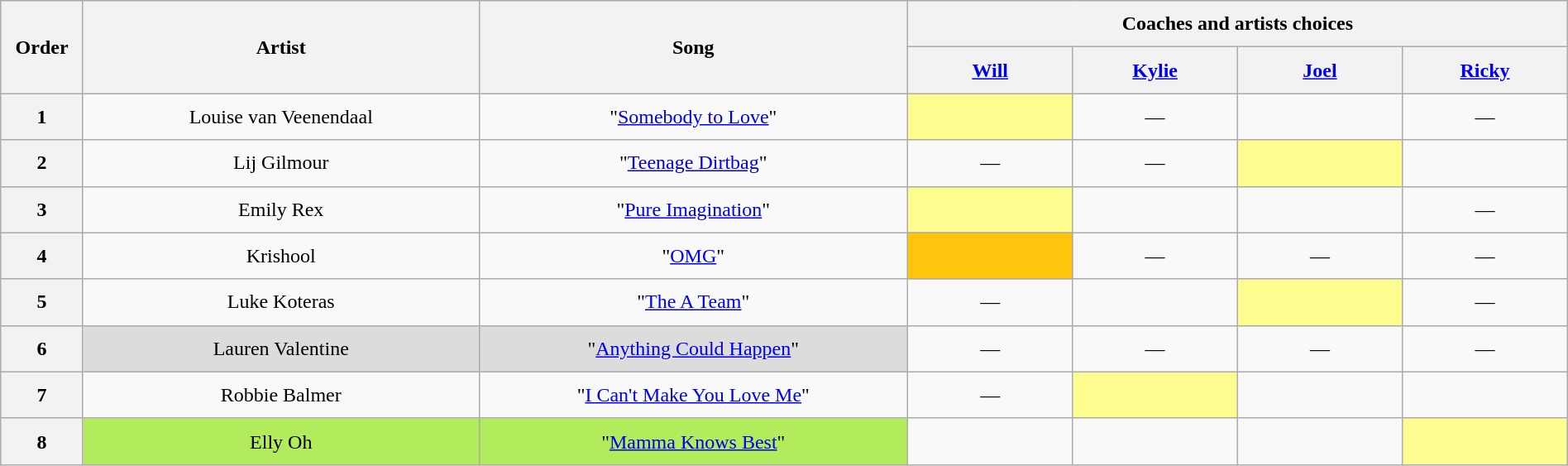<table class="wikitable" style="text-align:center; line-height:30px; width:100%;">
<tr>
<th scope="col" rowspan="2" style="width:05%;">Order</th>
<th scope="col" rowspan="2" style="width:24%;">Artist</th>
<th scope="col" rowspan="2" style="width:26%;">Song</th>
<th colspan="4" style="width:40%;">Coaches and artists choices</th>
</tr>
<tr>
<th style="width:10%;"><a href='#'>Will</a></th>
<th style="width:10%;"><a href='#'>Kylie</a></th>
<th style="width:10%;"><a href='#'>Joel</a></th>
<th style="width:10%;"><a href='#'>Ricky</a></th>
</tr>
<tr>
<th scope="col">1</th>
<td>Louise van Veenendaal</td>
<td>"<a href='#'>Somebody to Love</a>"</td>
<td style="background:#fdfc8f;"><strong></strong></td>
<td>—</td>
<td><strong></strong></td>
<td>—</td>
</tr>
<tr>
<th scope="col">2</th>
<td>Lij Gilmour</td>
<td>"<a href='#'>Teenage Dirtbag</a>"</td>
<td>—</td>
<td>—</td>
<td style="background:#fdfc8f;"><strong></strong></td>
<td><strong></strong></td>
</tr>
<tr>
<th scope="col">3</th>
<td>Emily Rex</td>
<td>"<a href='#'>Pure Imagination</a>"</td>
<td style="background:#fdfc8f;"><strong></strong></td>
<td><strong></strong></td>
<td><strong></strong></td>
<td>—</td>
</tr>
<tr>
<th scope="col">4</th>
<td>Krishool</td>
<td>"<a href='#'>OMG</a>"</td>
<td style="background:#FFC40C;"><strong></strong></td>
<td>—</td>
<td>—</td>
<td>—</td>
</tr>
<tr>
<th scope="col">5</th>
<td>Luke Koteras</td>
<td>"<a href='#'>The A Team</a>"</td>
<td>—</td>
<td><strong></strong></td>
<td style="background:#fdfc8f;"><strong></strong></td>
<td>—</td>
</tr>
<tr>
<th scope="col">6</th>
<td style="background:#DCDCDC;">Lauren Valentine</td>
<td style="background:#DCDCDC;">"<a href='#'>Anything Could Happen</a>"</td>
<td>—</td>
<td>—</td>
<td>—</td>
<td>—</td>
</tr>
<tr>
<th scope="col">7</th>
<td>Robbie Balmer</td>
<td>"<a href='#'>I Can't Make You Love Me</a>"</td>
<td>—</td>
<td style="background:#fdfc8f;"><strong></strong></td>
<td><strong></strong></td>
<td><strong></strong></td>
</tr>
<tr>
<th scope="col">8</th>
<td style="background-color:#B2EC5D;">Elly Oh</td>
<td style="background-color:#B2EC5D;">"<a href='#'>Mamma Knows Best</a>"</td>
<td><strong></strong></td>
<td><strong></strong></td>
<td><strong></strong></td>
<td style="background:#fdfc8f;"><strong></strong></td>
</tr>
</table>
